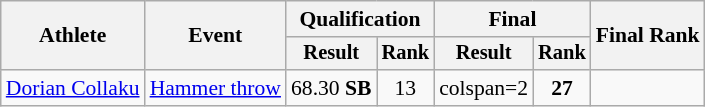<table class="wikitable" style="font-size:90%">
<tr>
<th rowspan="2">Athlete</th>
<th rowspan="2">Event</th>
<th colspan="2">Qualification</th>
<th colspan="2">Final</th>
<th colspan="2" rowspan="2">Final Rank</th>
</tr>
<tr style="font-size:95%">
<th>Result</th>
<th>Rank</th>
<th>Result</th>
<th>Rank</th>
</tr>
<tr align=center>
<td align=left><a href='#'>Dorian Collaku</a></td>
<td align=left><a href='#'>Hammer throw</a></td>
<td>68.30 <strong>SB</strong></td>
<td>13</td>
<td>colspan=2 </td>
<td><strong>27</strong></td>
</tr>
</table>
